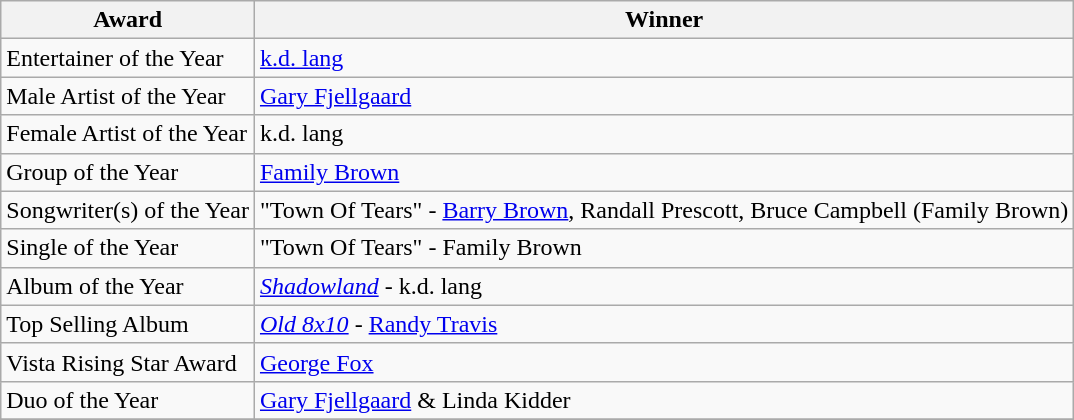<table class="wikitable">
<tr>
<th>Award</th>
<th>Winner</th>
</tr>
<tr>
<td>Entertainer of the Year</td>
<td><a href='#'>k.d. lang</a></td>
</tr>
<tr>
<td>Male Artist of the Year</td>
<td><a href='#'>Gary Fjellgaard</a></td>
</tr>
<tr>
<td>Female Artist of the Year</td>
<td>k.d. lang</td>
</tr>
<tr>
<td>Group of the Year</td>
<td><a href='#'>Family Brown</a></td>
</tr>
<tr>
<td>Songwriter(s) of the Year</td>
<td>"Town Of Tears" - <a href='#'>Barry Brown</a>, Randall Prescott, Bruce Campbell (Family Brown)</td>
</tr>
<tr>
<td>Single of the Year</td>
<td>"Town Of Tears" - Family Brown</td>
</tr>
<tr>
<td>Album of the Year</td>
<td><em><a href='#'>Shadowland</a></em> - k.d. lang</td>
</tr>
<tr>
<td>Top Selling Album</td>
<td><em><a href='#'>Old 8x10</a></em> - <a href='#'>Randy Travis</a></td>
</tr>
<tr>
<td>Vista Rising Star Award</td>
<td><a href='#'>George Fox</a></td>
</tr>
<tr>
<td>Duo of the Year</td>
<td><a href='#'>Gary Fjellgaard</a> & Linda Kidder</td>
</tr>
<tr>
</tr>
</table>
